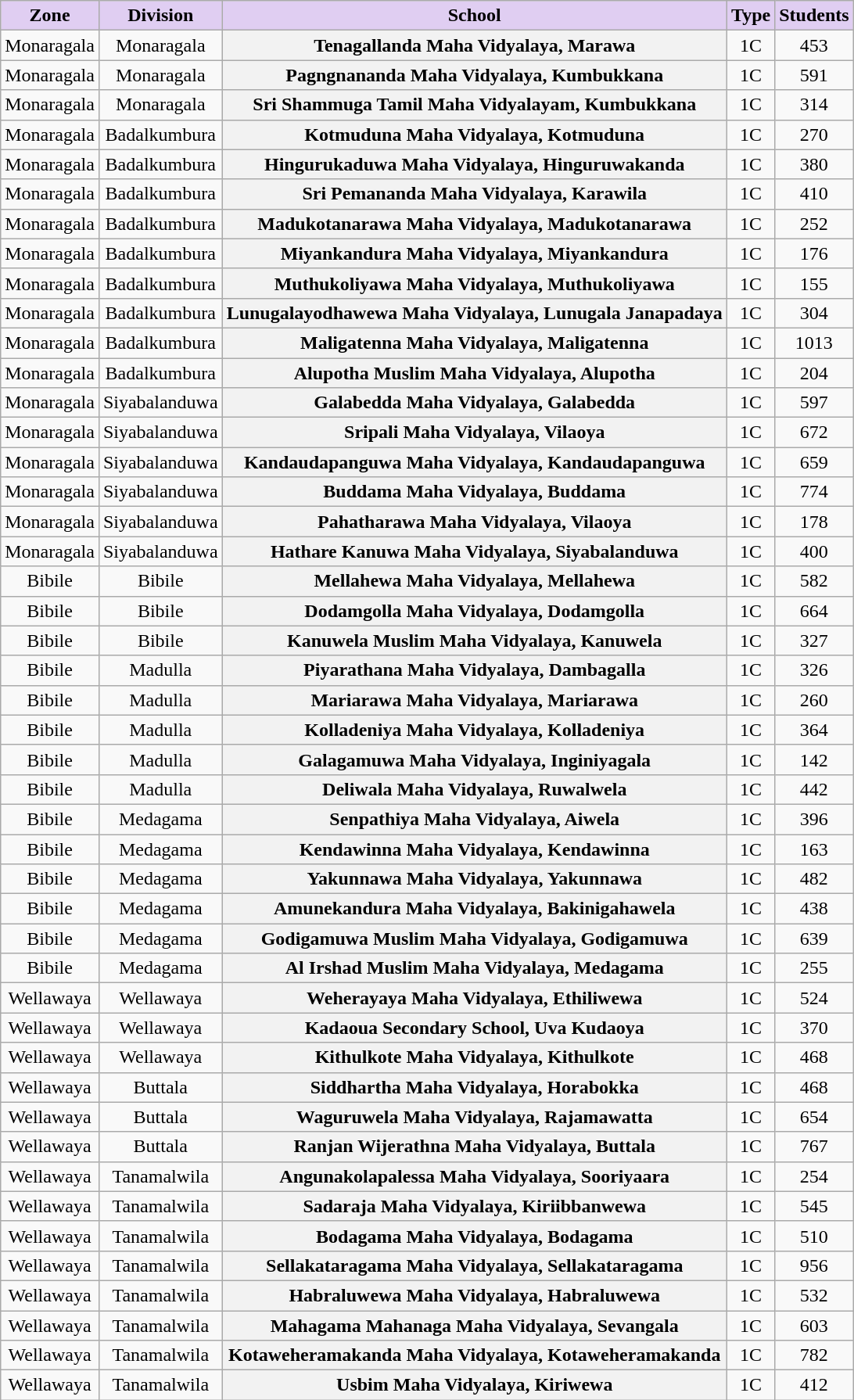<table class="wikitable sortable" style="text-align:center; font-size:100%">
<tr valign=bottom>
<th style="background-color:#E0CEF2;">Zone</th>
<th style="background-color:#E0CEF2;">Division</th>
<th style="background-color:#E0CEF2;">School</th>
<th style="background-color:#E0CEF2;">Type</th>
<th style="background-color:#E0CEF2;">Students</th>
</tr>
<tr>
<td>Monaragala</td>
<td>Monaragala</td>
<th>Tenagallanda Maha Vidyalaya, Marawa</th>
<td>1C</td>
<td>453</td>
</tr>
<tr>
<td>Monaragala</td>
<td>Monaragala</td>
<th>Pagngnananda Maha Vidyalaya, Kumbukkana</th>
<td>1C</td>
<td>591</td>
</tr>
<tr>
<td>Monaragala</td>
<td>Monaragala</td>
<th>Sri Shammuga Tamil Maha Vidyalayam, Kumbukkana</th>
<td>1C</td>
<td>314</td>
</tr>
<tr>
<td>Monaragala</td>
<td>Badalkumbura</td>
<th>Kotmuduna Maha Vidyalaya, Kotmuduna</th>
<td>1C</td>
<td>270</td>
</tr>
<tr>
<td>Monaragala</td>
<td>Badalkumbura</td>
<th>Hingurukaduwa Maha Vidyalaya, Hinguruwakanda</th>
<td>1C</td>
<td>380</td>
</tr>
<tr>
<td>Monaragala</td>
<td>Badalkumbura</td>
<th>Sri Pemananda Maha Vidyalaya, Karawila</th>
<td>1C</td>
<td>410</td>
</tr>
<tr>
<td>Monaragala</td>
<td>Badalkumbura</td>
<th>Madukotanarawa Maha Vidyalaya, Madukotanarawa</th>
<td>1C</td>
<td>252</td>
</tr>
<tr>
<td>Monaragala</td>
<td>Badalkumbura</td>
<th>Miyankandura Maha Vidyalaya, Miyankandura</th>
<td>1C</td>
<td>176</td>
</tr>
<tr>
<td>Monaragala</td>
<td>Badalkumbura</td>
<th>Muthukoliyawa Maha Vidyalaya, Muthukoliyawa</th>
<td>1C</td>
<td>155</td>
</tr>
<tr>
<td>Monaragala</td>
<td>Badalkumbura</td>
<th>Lunugalayodhawewa Maha Vidyalaya, Lunugala Janapadaya</th>
<td>1C</td>
<td>304</td>
</tr>
<tr>
<td>Monaragala</td>
<td>Badalkumbura</td>
<th>Maligatenna Maha Vidyalaya, Maligatenna</th>
<td>1C</td>
<td>1013</td>
</tr>
<tr>
<td>Monaragala</td>
<td>Badalkumbura</td>
<th>Alupotha Muslim Maha Vidyalaya, Alupotha</th>
<td>1C</td>
<td>204</td>
</tr>
<tr>
<td>Monaragala</td>
<td>Siyabalanduwa</td>
<th>Galabedda Maha Vidyalaya, Galabedda</th>
<td>1C</td>
<td>597</td>
</tr>
<tr>
<td>Monaragala</td>
<td>Siyabalanduwa</td>
<th>Sripali Maha Vidyalaya, Vilaoya</th>
<td>1C</td>
<td>672</td>
</tr>
<tr>
<td>Monaragala</td>
<td>Siyabalanduwa</td>
<th>Kandaudapanguwa Maha Vidyalaya, Kandaudapanguwa</th>
<td>1C</td>
<td>659</td>
</tr>
<tr>
<td>Monaragala</td>
<td>Siyabalanduwa</td>
<th>Buddama Maha Vidyalaya, Buddama</th>
<td>1C</td>
<td>774</td>
</tr>
<tr>
<td>Monaragala</td>
<td>Siyabalanduwa</td>
<th>Pahatharawa Maha Vidyalaya, Vilaoya</th>
<td>1C</td>
<td>178</td>
</tr>
<tr>
<td>Monaragala</td>
<td>Siyabalanduwa</td>
<th>Hathare Kanuwa Maha Vidyalaya, Siyabalanduwa</th>
<td>1C</td>
<td>400</td>
</tr>
<tr>
<td>Bibile</td>
<td>Bibile</td>
<th>Mellahewa Maha Vidyalaya, Mellahewa</th>
<td>1C</td>
<td>582</td>
</tr>
<tr>
<td>Bibile</td>
<td>Bibile</td>
<th>Dodamgolla Maha Vidyalaya, Dodamgolla</th>
<td>1C</td>
<td>664</td>
</tr>
<tr>
<td>Bibile</td>
<td>Bibile</td>
<th>Kanuwela Muslim Maha Vidyalaya, Kanuwela</th>
<td>1C</td>
<td>327</td>
</tr>
<tr>
<td>Bibile</td>
<td>Madulla</td>
<th>Piyarathana Maha Vidyalaya, Dambagalla</th>
<td>1C</td>
<td>326</td>
</tr>
<tr>
<td>Bibile</td>
<td>Madulla</td>
<th>Mariarawa Maha Vidyalaya, Mariarawa</th>
<td>1C</td>
<td>260</td>
</tr>
<tr>
<td>Bibile</td>
<td>Madulla</td>
<th>Kolladeniya Maha Vidyalaya, Kolladeniya</th>
<td>1C</td>
<td>364</td>
</tr>
<tr>
<td>Bibile</td>
<td>Madulla</td>
<th>Galagamuwa Maha Vidyalaya, Inginiyagala</th>
<td>1C</td>
<td>142</td>
</tr>
<tr>
<td>Bibile</td>
<td>Madulla</td>
<th>Deliwala Maha Vidyalaya, Ruwalwela</th>
<td>1C</td>
<td>442</td>
</tr>
<tr>
<td>Bibile</td>
<td>Medagama</td>
<th>Senpathiya Maha Vidyalaya, Aiwela</th>
<td>1C</td>
<td>396</td>
</tr>
<tr>
<td>Bibile</td>
<td>Medagama</td>
<th>Kendawinna Maha Vidyalaya, Kendawinna</th>
<td>1C</td>
<td>163</td>
</tr>
<tr>
<td>Bibile</td>
<td>Medagama</td>
<th>Yakunnawa Maha Vidyalaya, Yakunnawa</th>
<td>1C</td>
<td>482</td>
</tr>
<tr>
<td>Bibile</td>
<td>Medagama</td>
<th>Amunekandura Maha Vidyalaya, Bakinigahawela</th>
<td>1C</td>
<td>438</td>
</tr>
<tr>
<td>Bibile</td>
<td>Medagama</td>
<th>Godigamuwa Muslim Maha Vidyalaya, Godigamuwa</th>
<td>1C</td>
<td>639</td>
</tr>
<tr>
<td>Bibile</td>
<td>Medagama</td>
<th>Al Irshad Muslim Maha Vidyalaya, Medagama</th>
<td>1C</td>
<td>255</td>
</tr>
<tr>
<td>Wellawaya</td>
<td>Wellawaya</td>
<th>Weherayaya Maha Vidyalaya, Ethiliwewa</th>
<td>1C</td>
<td>524</td>
</tr>
<tr>
<td>Wellawaya</td>
<td>Wellawaya</td>
<th>Kadaoua Secondary School, Uva Kudaoya</th>
<td>1C</td>
<td>370</td>
</tr>
<tr>
<td>Wellawaya</td>
<td>Wellawaya</td>
<th>Kithulkote Maha Vidyalaya, Kithulkote</th>
<td>1C</td>
<td>468</td>
</tr>
<tr>
<td>Wellawaya</td>
<td>Buttala</td>
<th>Siddhartha Maha Vidyalaya, Horabokka</th>
<td>1C</td>
<td>468</td>
</tr>
<tr>
<td>Wellawaya</td>
<td>Buttala</td>
<th>Waguruwela Maha Vidyalaya, Rajamawatta</th>
<td>1C</td>
<td>654</td>
</tr>
<tr>
<td>Wellawaya</td>
<td>Buttala</td>
<th>Ranjan Wijerathna Maha Vidyalaya, Buttala</th>
<td>1C</td>
<td>767</td>
</tr>
<tr>
<td>Wellawaya</td>
<td>Tanamalwila</td>
<th>Angunakolapalessa Maha Vidyalaya, Sooriyaara</th>
<td>1C</td>
<td>254</td>
</tr>
<tr>
<td>Wellawaya</td>
<td>Tanamalwila</td>
<th>Sadaraja Maha Vidyalaya, Kiriibbanwewa</th>
<td>1C</td>
<td>545</td>
</tr>
<tr>
<td>Wellawaya</td>
<td>Tanamalwila</td>
<th>Bodagama Maha Vidyalaya, Bodagama</th>
<td>1C</td>
<td>510</td>
</tr>
<tr>
<td>Wellawaya</td>
<td>Tanamalwila</td>
<th>Sellakataragama Maha Vidyalaya, Sellakataragama</th>
<td>1C</td>
<td>956</td>
</tr>
<tr>
<td>Wellawaya</td>
<td>Tanamalwila</td>
<th>Habraluwewa Maha Vidyalaya, Habraluwewa</th>
<td>1C</td>
<td>532</td>
</tr>
<tr>
<td>Wellawaya</td>
<td>Tanamalwila</td>
<th>Mahagama Mahanaga Maha Vidyalaya, Sevangala</th>
<td>1C</td>
<td>603</td>
</tr>
<tr>
<td>Wellawaya</td>
<td>Tanamalwila</td>
<th>Kotaweheramakanda Maha Vidyalaya, Kotaweheramakanda</th>
<td>1C</td>
<td>782</td>
</tr>
<tr>
<td>Wellawaya</td>
<td>Tanamalwila</td>
<th>Usbim Maha Vidyalaya, Kiriwewa</th>
<td>1C</td>
<td>412</td>
</tr>
</table>
